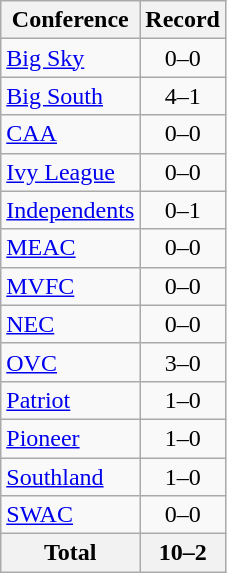<table class="wikitable">
<tr>
<th>Conference</th>
<th>Record</th>
</tr>
<tr>
<td><a href='#'>Big Sky</a></td>
<td align=center>0–0</td>
</tr>
<tr>
<td><a href='#'>Big South</a></td>
<td align=center>4–1</td>
</tr>
<tr>
<td><a href='#'>CAA</a></td>
<td align=center>0–0</td>
</tr>
<tr>
<td><a href='#'>Ivy League</a></td>
<td align=center>0–0</td>
</tr>
<tr>
<td><a href='#'>Independents</a></td>
<td align=center>0–1</td>
</tr>
<tr>
<td><a href='#'>MEAC</a></td>
<td align=center>0–0</td>
</tr>
<tr>
<td><a href='#'>MVFC</a></td>
<td align=center>0–0</td>
</tr>
<tr>
<td><a href='#'>NEC</a></td>
<td align=center>0–0</td>
</tr>
<tr>
<td><a href='#'>OVC</a></td>
<td align=center>3–0</td>
</tr>
<tr>
<td><a href='#'>Patriot</a></td>
<td align=center>1–0</td>
</tr>
<tr>
<td><a href='#'>Pioneer</a></td>
<td align=center>1–0</td>
</tr>
<tr>
<td><a href='#'>Southland</a></td>
<td align=center>1–0</td>
</tr>
<tr>
<td><a href='#'>SWAC</a></td>
<td align=center>0–0</td>
</tr>
<tr>
<th>Total</th>
<th>10–2</th>
</tr>
</table>
